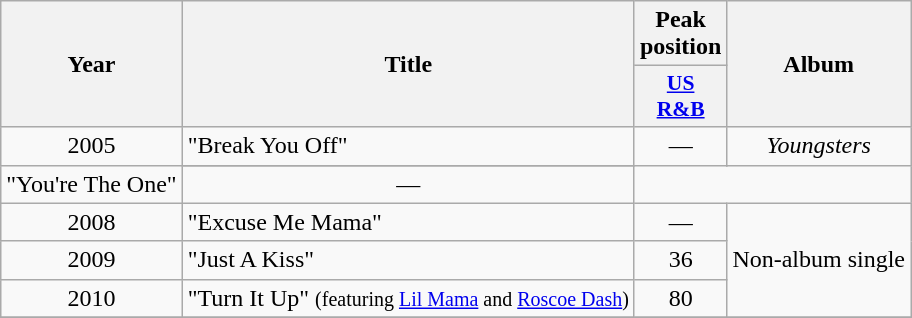<table class="wikitable" style="text-align:center;">
<tr>
<th rowspan="2">Year</th>
<th rowspan="2">Title</th>
<th colspan="1">Peak<br>position</th>
<th rowspan="2">Album</th>
</tr>
<tr>
<th style="width:3em;font-size:90%;"><a href='#'>US<br>R&B</a><br></th>
</tr>
<tr>
<td rowspan="2">2005</td>
<td style="text-align:left;">"Break You Off"</td>
<td>—</td>
<td rowspan="2"><em>Youngsters</em></td>
</tr>
<tr>
</tr>
<tr>
<td style="text-align:left;">"You're The One"</td>
<td>—</td>
</tr>
<tr>
<td>2008</td>
<td style="text-align:left;">"Excuse Me Mama"</td>
<td>—</td>
<td rowspan="3">Non-album single</td>
</tr>
<tr>
<td>2009</td>
<td style="text-align:left;">"Just A Kiss"</td>
<td>36</td>
</tr>
<tr>
<td>2010</td>
<td style="text-align:left;">"Turn It Up" <small>(featuring <a href='#'>Lil Mama</a> and <a href='#'>Roscoe Dash</a>)</small></td>
<td>80</td>
</tr>
<tr>
</tr>
</table>
